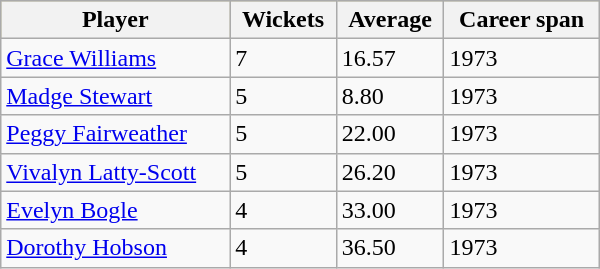<table class="wikitable"  style="width: 400px;">
<tr bgcolor=#bdb76b>
<th>Player</th>
<th>Wickets</th>
<th>Average</th>
<th>Career span</th>
</tr>
<tr>
<td><a href='#'>Grace Williams</a></td>
<td>7</td>
<td>16.57</td>
<td>1973</td>
</tr>
<tr>
<td><a href='#'>Madge Stewart</a></td>
<td>5</td>
<td>8.80</td>
<td>1973</td>
</tr>
<tr>
<td><a href='#'>Peggy Fairweather</a></td>
<td>5</td>
<td>22.00</td>
<td>1973</td>
</tr>
<tr>
<td><a href='#'>Vivalyn Latty-Scott</a></td>
<td>5</td>
<td>26.20</td>
<td>1973</td>
</tr>
<tr>
<td><a href='#'>Evelyn Bogle</a></td>
<td>4</td>
<td>33.00</td>
<td>1973</td>
</tr>
<tr>
<td><a href='#'>Dorothy Hobson</a></td>
<td>4</td>
<td>36.50</td>
<td>1973</td>
</tr>
</table>
